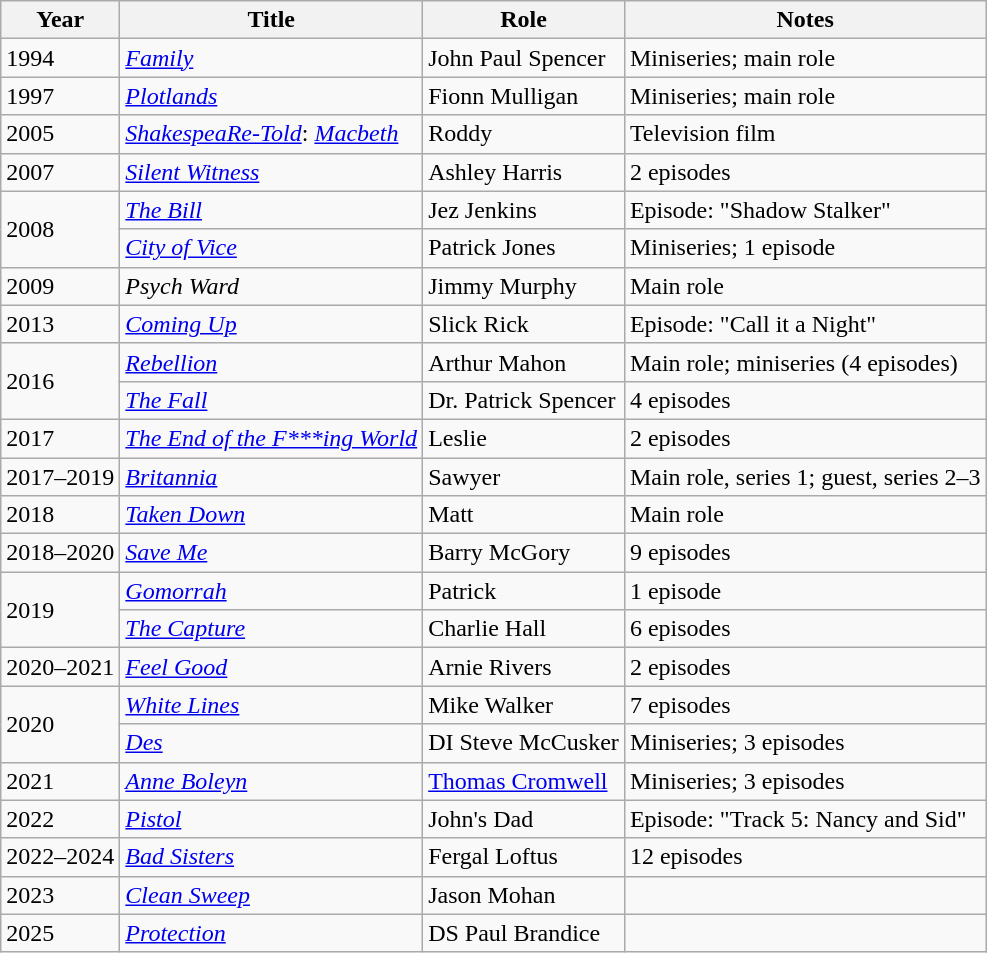<table class="wikitable sortable">
<tr>
<th>Year</th>
<th>Title</th>
<th>Role</th>
<th>Notes</th>
</tr>
<tr>
<td>1994</td>
<td><em><a href='#'>Family</a></em></td>
<td>John Paul Spencer</td>
<td>Miniseries; main role</td>
</tr>
<tr>
<td>1997</td>
<td><em><a href='#'>Plotlands</a></em></td>
<td>Fionn Mulligan</td>
<td>Miniseries; main role</td>
</tr>
<tr>
<td>2005</td>
<td><em><a href='#'>ShakespeaRe-Told</a></em>: <em><a href='#'>Macbeth</a></em></td>
<td>Roddy</td>
<td>Television film</td>
</tr>
<tr>
<td>2007</td>
<td><em><a href='#'>Silent Witness</a></em></td>
<td>Ashley Harris</td>
<td>2 episodes</td>
</tr>
<tr>
<td rowspan="2">2008</td>
<td><em><a href='#'>The Bill</a></em></td>
<td>Jez Jenkins</td>
<td>Episode: "Shadow Stalker"</td>
</tr>
<tr>
<td><em><a href='#'>City of Vice</a></em></td>
<td>Patrick Jones</td>
<td>Miniseries; 1 episode</td>
</tr>
<tr>
<td>2009</td>
<td><em>Psych Ward</em></td>
<td>Jimmy Murphy</td>
<td>Main role</td>
</tr>
<tr>
<td>2013</td>
<td><em><a href='#'>Coming Up</a></em></td>
<td>Slick Rick</td>
<td>Episode: "Call it a Night"</td>
</tr>
<tr>
<td rowspan="2">2016</td>
<td><em><a href='#'>Rebellion</a></em></td>
<td>Arthur Mahon</td>
<td>Main role; miniseries (4 episodes)</td>
</tr>
<tr>
<td><em><a href='#'>The Fall</a></em></td>
<td>Dr. Patrick Spencer</td>
<td>4 episodes</td>
</tr>
<tr>
<td>2017</td>
<td><em><a href='#'>The End of the F***ing World</a></em></td>
<td>Leslie</td>
<td>2 episodes</td>
</tr>
<tr>
<td>2017–2019</td>
<td><em><a href='#'>Britannia</a></em></td>
<td>Sawyer</td>
<td>Main role, series 1; guest, series 2–3</td>
</tr>
<tr>
<td>2018</td>
<td><em><a href='#'>Taken Down</a></em></td>
<td>Matt</td>
<td>Main role</td>
</tr>
<tr>
<td>2018–2020</td>
<td><em><a href='#'>Save Me</a></em></td>
<td>Barry McGory</td>
<td>9 episodes</td>
</tr>
<tr>
<td rowspan="2">2019</td>
<td><em><a href='#'>Gomorrah</a></em></td>
<td>Patrick</td>
<td>1 episode</td>
</tr>
<tr>
<td><em><a href='#'>The Capture</a></em></td>
<td>Charlie Hall</td>
<td>6 episodes</td>
</tr>
<tr>
<td>2020–2021</td>
<td><em><a href='#'>Feel Good</a></em></td>
<td>Arnie Rivers</td>
<td>2 episodes</td>
</tr>
<tr>
<td rowspan="2">2020</td>
<td><em><a href='#'>White Lines</a></em></td>
<td>Mike Walker</td>
<td>7 episodes</td>
</tr>
<tr>
<td><em><a href='#'>Des</a></em></td>
<td>DI Steve McCusker</td>
<td>Miniseries; 3 episodes</td>
</tr>
<tr>
<td>2021</td>
<td><em><a href='#'>Anne Boleyn</a></em></td>
<td><a href='#'>Thomas Cromwell</a></td>
<td>Miniseries; 3 episodes</td>
</tr>
<tr>
<td>2022</td>
<td><em><a href='#'>Pistol</a></em></td>
<td>John's Dad</td>
<td>Episode: "Track 5: Nancy and Sid"</td>
</tr>
<tr>
<td>2022–2024</td>
<td><em><a href='#'>Bad Sisters</a></em></td>
<td>Fergal Loftus</td>
<td>12 episodes</td>
</tr>
<tr>
<td>2023</td>
<td><em><a href='#'>Clean Sweep</a></em></td>
<td>Jason Mohan</td>
<td></td>
</tr>
<tr>
<td>2025</td>
<td><em><a href='#'>Protection</a></em></td>
<td>DS Paul Brandice</td>
<td></td>
</tr>
</table>
